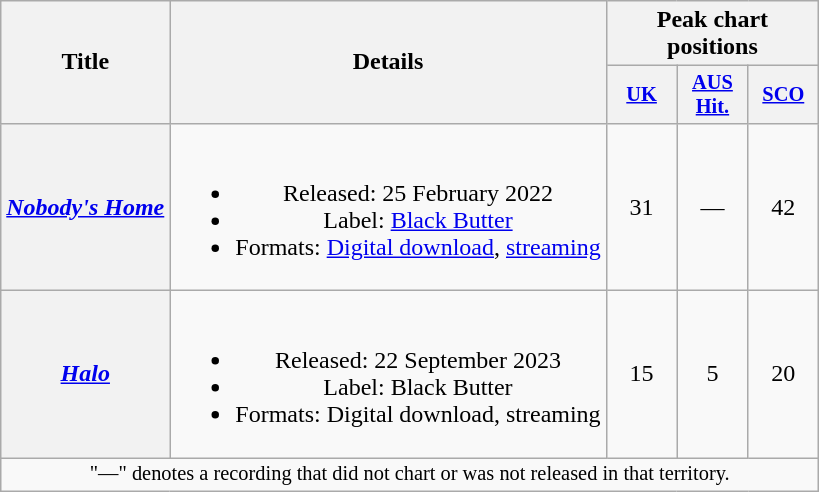<table class="wikitable plainrowheaders" style="text-align:center">
<tr>
<th scope="col" rowspan="2">Title</th>
<th scope="col" rowspan="2">Details</th>
<th scope="col" colspan="3">Peak chart positions</th>
</tr>
<tr>
<th scope="col" style="width:3em;font-size:85%;"><a href='#'>UK</a><br></th>
<th scope="col" style="width:3em;font-size:85%;"><a href='#'>AUS<br>Hit.</a><br></th>
<th scope="col" style="width:3em;font-size:85%;"><a href='#'>SCO</a><br></th>
</tr>
<tr>
<th scope="row"><em><a href='#'>Nobody's Home</a></em></th>
<td><br><ul><li>Released: 25 February 2022</li><li>Label: <a href='#'>Black Butter</a></li><li>Formats: <a href='#'>Digital download</a>, <a href='#'>streaming</a></li></ul></td>
<td>31</td>
<td>—</td>
<td>42</td>
</tr>
<tr>
<th scope="row"><em><a href='#'>Halo</a></em></th>
<td><br><ul><li>Released: 22 September 2023</li><li>Label: Black Butter</li><li>Formats: Digital download, streaming</li></ul></td>
<td>15</td>
<td>5</td>
<td>20</td>
</tr>
<tr>
<td colspan="14" style="font-size:85%">"—" denotes a recording that did not chart or was not released in that territory.</td>
</tr>
</table>
